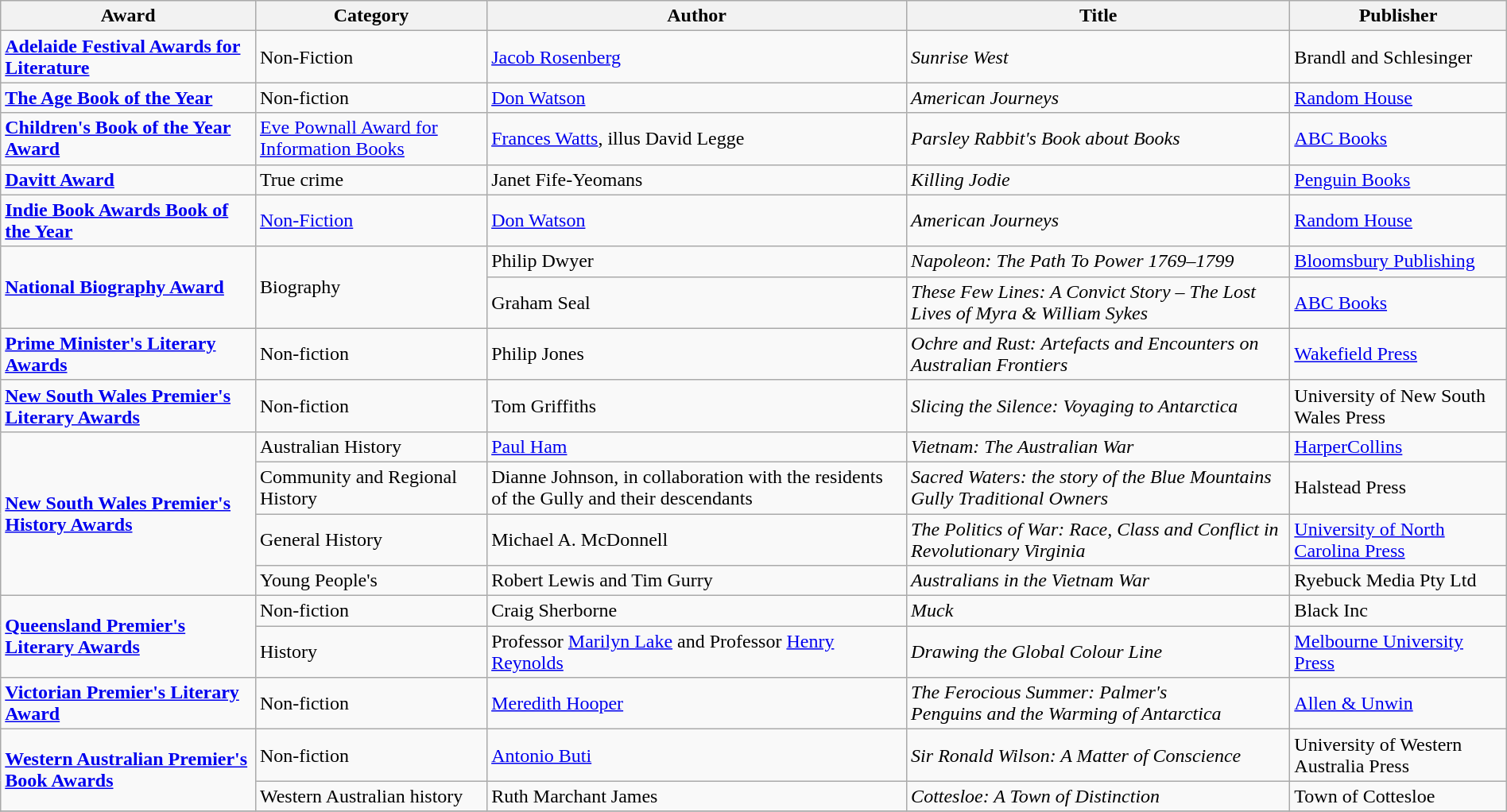<table class="wikitable" width=100%>
<tr>
<th>Award</th>
<th>Category</th>
<th>Author</th>
<th>Title</th>
<th>Publisher</th>
</tr>
<tr>
<td><strong><a href='#'>Adelaide Festival Awards for Literature</a></strong></td>
<td>Non-Fiction</td>
<td><a href='#'>Jacob Rosenberg</a></td>
<td><em>Sunrise West</em></td>
<td>Brandl and Schlesinger</td>
</tr>
<tr>
<td><strong><a href='#'>The Age Book of the Year</a></strong></td>
<td>Non-fiction</td>
<td><a href='#'>Don Watson</a></td>
<td><em>American Journeys</em></td>
<td><a href='#'>Random House</a></td>
</tr>
<tr>
<td><strong><a href='#'>Children's Book of the Year Award</a></strong></td>
<td><a href='#'>Eve Pownall Award for Information Books</a></td>
<td><a href='#'>Frances Watts</a>, illus David Legge</td>
<td><em>Parsley Rabbit's Book about Books</em></td>
<td><a href='#'>ABC Books</a></td>
</tr>
<tr>
<td><strong><a href='#'>Davitt Award</a></strong></td>
<td>True crime</td>
<td>Janet Fife-Yeomans</td>
<td><em>Killing Jodie</em></td>
<td><a href='#'>Penguin Books</a></td>
</tr>
<tr>
<td><strong><a href='#'>Indie Book Awards Book of the Year</a></strong></td>
<td><a href='#'>Non-Fiction</a></td>
<td><a href='#'>Don Watson</a></td>
<td><em>American Journeys</em></td>
<td><a href='#'>Random House</a></td>
</tr>
<tr>
<td rowspan=2><strong><a href='#'>National Biography Award</a></strong></td>
<td rowspan=2>Biography</td>
<td>Philip Dwyer</td>
<td><em>Napoleon: The Path To Power 1769–1799</em></td>
<td><a href='#'>Bloomsbury Publishing</a></td>
</tr>
<tr>
<td>Graham Seal</td>
<td><em>These Few Lines: A Convict Story – The Lost Lives of Myra & William Sykes</em></td>
<td><a href='#'>ABC Books</a></td>
</tr>
<tr>
<td><strong><a href='#'>Prime Minister's Literary Awards</a></strong></td>
<td>Non-fiction</td>
<td>Philip Jones</td>
<td><em>Ochre and Rust: Artefacts and Encounters on Australian Frontiers</em></td>
<td><a href='#'>Wakefield Press</a></td>
</tr>
<tr>
<td><strong><a href='#'>New South Wales Premier's Literary Awards</a></strong></td>
<td>Non-fiction</td>
<td>Tom Griffiths</td>
<td><em>Slicing the Silence: Voyaging to Antarctica </em></td>
<td>University of New South Wales Press</td>
</tr>
<tr>
<td rowspan=4><strong><a href='#'>New South Wales Premier's History Awards</a></strong></td>
<td>Australian History</td>
<td><a href='#'>Paul Ham</a></td>
<td><em>Vietnam: The Australian War</em></td>
<td><a href='#'>HarperCollins</a></td>
</tr>
<tr>
<td>Community and Regional History</td>
<td>Dianne Johnson, in collaboration with the residents of the Gully and their descendants</td>
<td><em>Sacred Waters: the story of the Blue Mountains Gully Traditional Owners</em></td>
<td>Halstead Press</td>
</tr>
<tr>
<td>General History</td>
<td>Michael A. McDonnell</td>
<td><em>The Politics of War: Race, Class and Conflict in Revolutionary Virginia</em></td>
<td><a href='#'>University of North Carolina Press</a></td>
</tr>
<tr>
<td>Young People's</td>
<td>Robert Lewis and Tim Gurry</td>
<td><em>Australians in the Vietnam War</em></td>
<td>Ryebuck Media Pty Ltd</td>
</tr>
<tr>
<td rowspan=2><strong><a href='#'>Queensland Premier's Literary Awards</a></strong></td>
<td>Non-fiction</td>
<td>Craig Sherborne</td>
<td><em>Muck</em></td>
<td>Black Inc</td>
</tr>
<tr>
<td>History</td>
<td>Professor <a href='#'>Marilyn Lake</a> and Professor <a href='#'>Henry Reynolds</a></td>
<td><em>Drawing the Global Colour Line</em></td>
<td><a href='#'>Melbourne University Press</a></td>
</tr>
<tr>
<td><strong><a href='#'>Victorian Premier's Literary Award</a></strong></td>
<td>Non-fiction</td>
<td><a href='#'>Meredith Hooper</a></td>
<td><em>The Ferocious Summer: Palmer's</em><br><em>Penguins and the Warming of Antarctica</em></td>
<td><a href='#'>Allen & Unwin</a></td>
</tr>
<tr>
<td rowspan=2><strong><a href='#'>Western Australian Premier's Book Awards</a></strong></td>
<td>Non-fiction</td>
<td><a href='#'>Antonio Buti</a></td>
<td><em>Sir Ronald Wilson: A Matter of Conscience</em></td>
<td>University of Western Australia Press</td>
</tr>
<tr>
<td>Western Australian history</td>
<td>Ruth Marchant James</td>
<td><em>Cottesloe: A Town of Distinction</em></td>
<td>Town of Cottesloe</td>
</tr>
<tr>
</tr>
</table>
